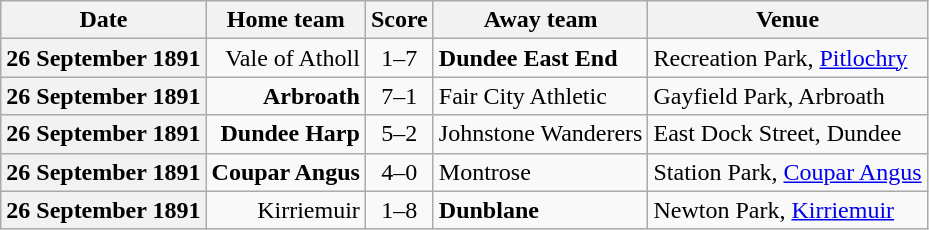<table class="wikitable football-result-list" style="max-width: 80em; text-align: center">
<tr>
<th scope="col">Date</th>
<th scope="col">Home team</th>
<th scope="col">Score</th>
<th scope="col">Away team</th>
<th scope="col">Venue</th>
</tr>
<tr>
<th scope="row">26 September 1891</th>
<td align=right>Vale of Atholl</td>
<td>1–7</td>
<td align=left><strong>Dundee East End</strong></td>
<td align=left>Recreation Park, <a href='#'>Pitlochry</a></td>
</tr>
<tr>
<th scope="row">26 September 1891</th>
<td align=right><strong>Arbroath</strong></td>
<td>7–1</td>
<td align=left>Fair City Athletic</td>
<td align=left>Gayfield Park, Arbroath</td>
</tr>
<tr>
<th scope="row">26 September 1891</th>
<td align=right><strong>Dundee Harp</strong></td>
<td>5–2</td>
<td align=left>Johnstone Wanderers</td>
<td align=left>East Dock Street, Dundee</td>
</tr>
<tr>
<th scope="row">26 September 1891</th>
<td align=right><strong>Coupar Angus</strong></td>
<td>4–0</td>
<td align=left>Montrose</td>
<td align=left>Station Park, <a href='#'>Coupar Angus</a></td>
</tr>
<tr>
<th scope="row">26 September 1891</th>
<td align=right>Kirriemuir</td>
<td>1–8</td>
<td align=left><strong>Dunblane</strong></td>
<td align=left>Newton Park, <a href='#'>Kirriemuir</a></td>
</tr>
</table>
